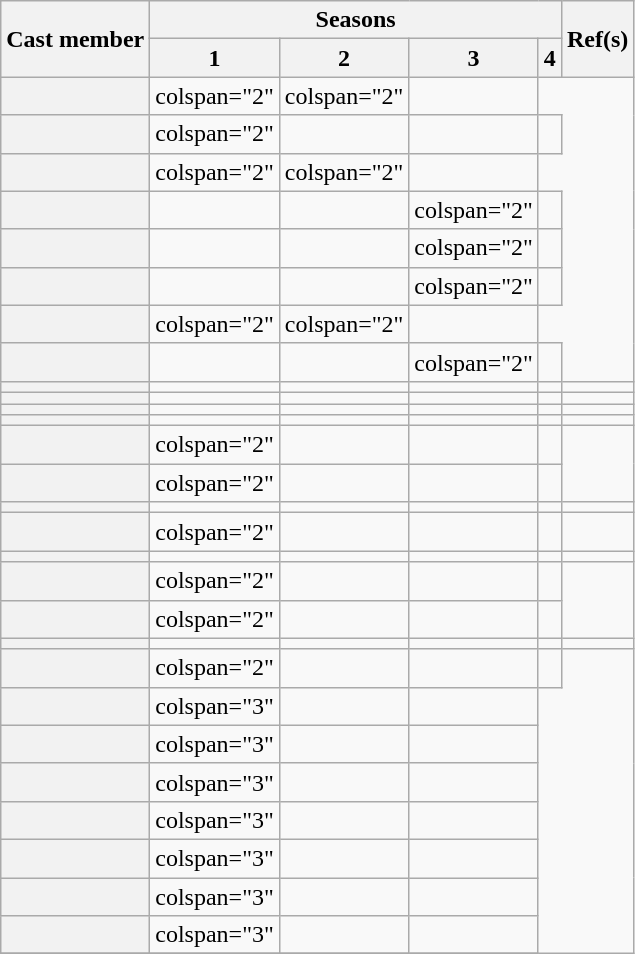<table class="wikitable sortable" style="text-align:center">
<tr>
<th rowspan="2">Cast member</th>
<th colspan="4">Seasons</th>
<th rowspan="2" scope="col">Ref(s)</th>
</tr>
<tr>
<th>1</th>
<th>2</th>
<th>3</th>
<th>4</th>
</tr>
<tr>
<th scope="row"></th>
<td>colspan="2" </td>
<td>colspan="2"  </td>
<td></td>
</tr>
<tr>
<th scope="row"></th>
<td>colspan="2" </td>
<td></td>
<td></td>
<td></td>
</tr>
<tr>
<th scope="row"></th>
<td>colspan="2" </td>
<td>colspan="2"  </td>
<td></td>
</tr>
<tr>
<th scope="row"></th>
<td></td>
<td></td>
<td>colspan="2"  </td>
<td></td>
</tr>
<tr>
<th scope="row"></th>
<td></td>
<td></td>
<td>colspan="2"  </td>
<td></td>
</tr>
<tr>
<th scope="row"></th>
<td></td>
<td></td>
<td>colspan="2"  </td>
<td></td>
</tr>
<tr>
<th scope="row"></th>
<td>colspan="2" </td>
<td>colspan="2"  </td>
<td></td>
</tr>
<tr>
<th scope="row"></th>
<td></td>
<td></td>
<td>colspan="2"  </td>
<td></td>
</tr>
<tr>
<th scope="row"></th>
<td></td>
<td></td>
<td></td>
<td></td>
<td></td>
</tr>
<tr>
<th scope="row"></th>
<td></td>
<td></td>
<td></td>
<td></td>
<td></td>
</tr>
<tr>
<th scope="row"></th>
<td></td>
<td></td>
<td></td>
<td></td>
<td></td>
</tr>
<tr>
<th scope="row"></th>
<td></td>
<td></td>
<td></td>
<td></td>
<td></td>
</tr>
<tr>
<th scope="row"></th>
<td>colspan="2" </td>
<td></td>
<td></td>
<td></td>
</tr>
<tr>
<th scope="row"></th>
<td>colspan="2" </td>
<td></td>
<td></td>
<td></td>
</tr>
<tr>
<th scope="row"></th>
<td></td>
<td></td>
<td></td>
<td></td>
<td></td>
</tr>
<tr>
<th scope="row"></th>
<td>colspan="2" </td>
<td></td>
<td></td>
<td></td>
</tr>
<tr>
<th scope="row"></th>
<td></td>
<td></td>
<td></td>
<td></td>
<td></td>
</tr>
<tr>
<th scope="row"></th>
<td>colspan="2" </td>
<td></td>
<td></td>
<td></td>
</tr>
<tr>
<th scope="row"></th>
<td>colspan="2" </td>
<td></td>
<td></td>
<td></td>
</tr>
<tr>
<th scope="row"></th>
<td></td>
<td></td>
<td></td>
<td></td>
<td></td>
</tr>
<tr>
<th scope="row"></th>
<td>colspan="2" </td>
<td></td>
<td></td>
<td></td>
</tr>
<tr>
<th scope="row"></th>
<td>colspan="3" </td>
<td></td>
<td></td>
</tr>
<tr>
<th scope="row"></th>
<td>colspan="3" </td>
<td></td>
<td></td>
</tr>
<tr>
<th scope="row"></th>
<td>colspan="3" </td>
<td></td>
<td></td>
</tr>
<tr>
<th scope="row"></th>
<td>colspan="3" </td>
<td></td>
<td></td>
</tr>
<tr>
<th scope="row"></th>
<td>colspan="3" </td>
<td></td>
<td></td>
</tr>
<tr>
<th scope="row"></th>
<td>colspan="3" </td>
<td></td>
<td></td>
</tr>
<tr>
<th scope="row"></th>
<td>colspan="3" </td>
<td></td>
<td></td>
</tr>
<tr>
</tr>
</table>
